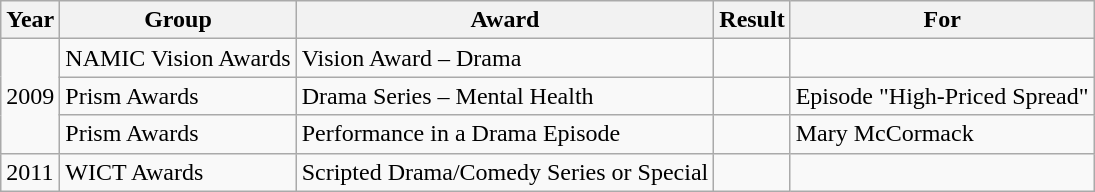<table class="wikitable">
<tr>
<th>Year</th>
<th>Group</th>
<th>Award</th>
<th>Result</th>
<th>For</th>
</tr>
<tr>
<td rowspan="3">2009</td>
<td>NAMIC Vision Awards</td>
<td>Vision Award – Drama</td>
<td></td>
<td></td>
</tr>
<tr>
<td>Prism Awards</td>
<td>Drama Series – Mental Health</td>
<td></td>
<td>Episode "High-Priced Spread"</td>
</tr>
<tr>
<td>Prism Awards</td>
<td>Performance in a Drama Episode</td>
<td></td>
<td>Mary McCormack</td>
</tr>
<tr>
<td>2011</td>
<td>WICT Awards</td>
<td>Scripted Drama/Comedy Series or Special</td>
<td></td>
<td></td>
</tr>
</table>
